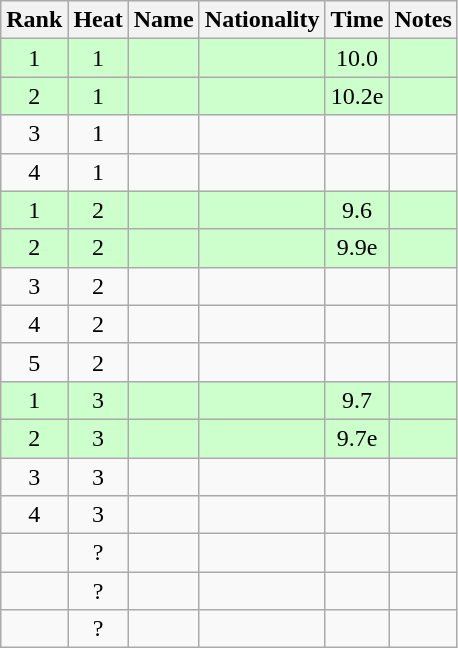<table class="wikitable sortable" style="text-align:center">
<tr>
<th>Rank</th>
<th>Heat</th>
<th>Name</th>
<th>Nationality</th>
<th>Time</th>
<th>Notes</th>
</tr>
<tr bgcolor=ccffcc>
<td>1</td>
<td>1</td>
<td align=left></td>
<td align=left></td>
<td>10.0</td>
<td></td>
</tr>
<tr bgcolor=ccffcc>
<td>2</td>
<td>1</td>
<td align=left></td>
<td align=left></td>
<td>10.2e</td>
<td></td>
</tr>
<tr>
<td>3</td>
<td>1</td>
<td align=left></td>
<td align=left></td>
<td></td>
<td></td>
</tr>
<tr>
<td>4</td>
<td>1</td>
<td align=left></td>
<td align=left></td>
<td></td>
<td></td>
</tr>
<tr bgcolor=ccffcc>
<td>1</td>
<td>2</td>
<td align=left></td>
<td align=left></td>
<td>9.6</td>
<td></td>
</tr>
<tr bgcolor=ccffcc>
<td>2</td>
<td>2</td>
<td align=left></td>
<td align=left></td>
<td>9.9e</td>
<td></td>
</tr>
<tr>
<td>3</td>
<td>2</td>
<td align=left></td>
<td align=left></td>
<td></td>
<td></td>
</tr>
<tr>
<td>4</td>
<td>2</td>
<td align=left></td>
<td align=left></td>
<td></td>
<td></td>
</tr>
<tr>
<td>5</td>
<td>2</td>
<td align=left></td>
<td align=left></td>
<td></td>
<td></td>
</tr>
<tr bgcolor=ccffcc>
<td>1</td>
<td>3</td>
<td align=left></td>
<td align=left></td>
<td>9.7</td>
<td></td>
</tr>
<tr bgcolor=ccffcc>
<td>2</td>
<td>3</td>
<td align=left></td>
<td align=left></td>
<td>9.7e</td>
<td></td>
</tr>
<tr>
<td>3</td>
<td>3</td>
<td align=left></td>
<td align=left></td>
<td></td>
<td></td>
</tr>
<tr>
<td>4</td>
<td>3</td>
<td align=left></td>
<td align=left></td>
<td></td>
<td></td>
</tr>
<tr>
<td></td>
<td>?</td>
<td align=left></td>
<td align=left></td>
<td></td>
<td></td>
</tr>
<tr>
<td></td>
<td>?</td>
<td align=left></td>
<td align=left></td>
<td></td>
<td></td>
</tr>
<tr>
<td></td>
<td>?</td>
<td align=left></td>
<td align=left></td>
<td></td>
<td></td>
</tr>
</table>
